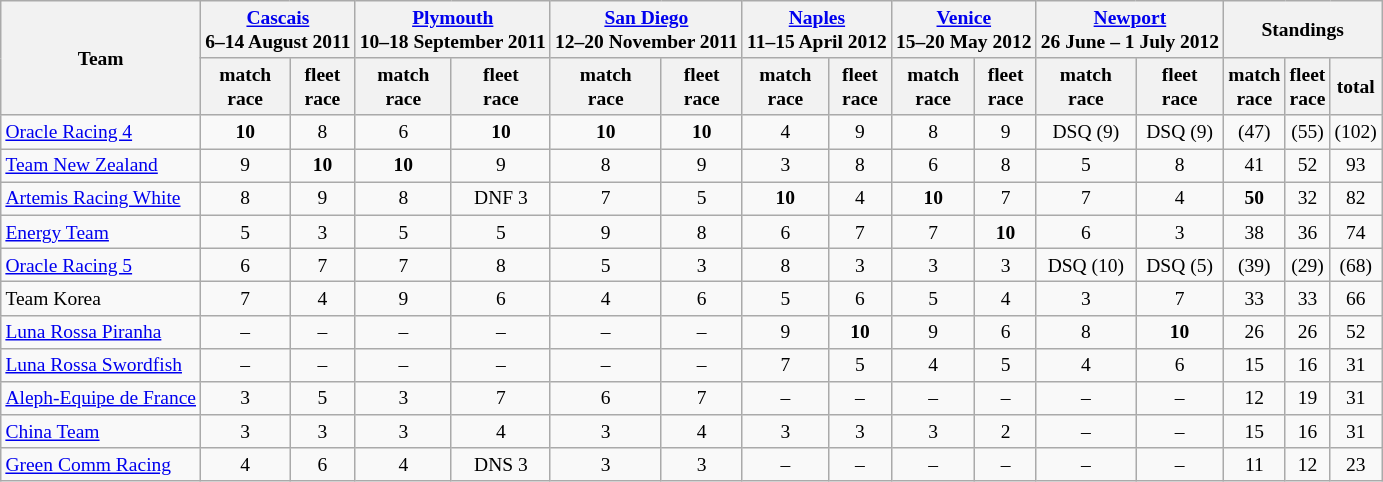<table class=wikitable  style=font-size:small;text-align:center>
<tr>
<th rowspan=2>Team</th>
<th colspan=2><a href='#'>Cascais</a><br>6–14 August 2011</th>
<th colspan=2><a href='#'>Plymouth</a><br>10–18 September 2011</th>
<th colspan=2><a href='#'>San Diego</a><br>12–20 November 2011</th>
<th colspan=2><a href='#'>Naples</a><br>11–15 April 2012</th>
<th colspan=2><a href='#'>Venice</a><br>15–20 May 2012</th>
<th colspan=2><a href='#'>Newport</a><br>26 June – 1 July 2012</th>
<th colspan=3>Standings</th>
</tr>
<tr>
<th>match<br>race</th>
<th>fleet<br>race</th>
<th>match<br>race</th>
<th>fleet<br>race</th>
<th>match<br>race</th>
<th>fleet<br>race</th>
<th>match<br>race</th>
<th>fleet<br>race</th>
<th>match<br>race</th>
<th>fleet<br>race</th>
<th>match<br>race</th>
<th>fleet<br>race</th>
<th>match<br>race</th>
<th>fleet<br>race</th>
<th>total</th>
</tr>
<tr>
<td align=left> <a href='#'>Oracle Racing 4</a></td>
<td><strong>10</strong></td>
<td>8</td>
<td>6</td>
<td><strong>10</strong></td>
<td><strong>10</strong></td>
<td><strong>10</strong></td>
<td>4</td>
<td>9</td>
<td>8</td>
<td>9</td>
<td>DSQ (9)</td>
<td>DSQ (9)</td>
<td>(47)</td>
<td>(55)</td>
<td>(102)</td>
</tr>
<tr>
<td align=left> <a href='#'>Team New Zealand</a></td>
<td>9</td>
<td><strong>10</strong></td>
<td><strong>10</strong></td>
<td>9</td>
<td>8</td>
<td>9</td>
<td>3</td>
<td>8</td>
<td>6</td>
<td>8</td>
<td>5</td>
<td>8</td>
<td>41</td>
<td>52</td>
<td>93</td>
</tr>
<tr>
<td align=left> <a href='#'>Artemis Racing White</a></td>
<td>8</td>
<td>9</td>
<td>8</td>
<td>DNF 3</td>
<td>7</td>
<td>5</td>
<td><strong>10</strong></td>
<td>4</td>
<td><strong>10</strong></td>
<td>7</td>
<td>7</td>
<td>4</td>
<td><strong>50</strong></td>
<td>32</td>
<td>82</td>
</tr>
<tr>
<td align=left> <a href='#'>Energy Team</a></td>
<td>5</td>
<td>3</td>
<td>5</td>
<td>5</td>
<td>9</td>
<td>8</td>
<td>6</td>
<td>7</td>
<td>7</td>
<td><strong>10</strong></td>
<td>6</td>
<td>3</td>
<td>38</td>
<td>36</td>
<td>74</td>
</tr>
<tr>
<td align=left> <a href='#'>Oracle Racing 5</a></td>
<td>6</td>
<td>7</td>
<td>7</td>
<td>8</td>
<td>5</td>
<td>3</td>
<td>8</td>
<td>3</td>
<td>3</td>
<td>3</td>
<td>DSQ (10)</td>
<td>DSQ (5)</td>
<td>(39)</td>
<td>(29)</td>
<td>(68)</td>
</tr>
<tr>
<td align=left> Team Korea</td>
<td>7</td>
<td>4</td>
<td>9</td>
<td>6</td>
<td>4</td>
<td>6</td>
<td>5</td>
<td>6</td>
<td>5</td>
<td>4</td>
<td>3</td>
<td>7</td>
<td>33</td>
<td>33</td>
<td>66</td>
</tr>
<tr>
<td align=left> <a href='#'>Luna Rossa Piranha</a></td>
<td>–</td>
<td>–</td>
<td>–</td>
<td>–</td>
<td>–</td>
<td>–</td>
<td>9</td>
<td><strong>10</strong></td>
<td>9</td>
<td>6</td>
<td>8</td>
<td><strong>10</strong></td>
<td>26</td>
<td>26</td>
<td>52</td>
</tr>
<tr>
<td align=left> <a href='#'>Luna Rossa Swordfish</a></td>
<td>–</td>
<td>–</td>
<td>–</td>
<td>–</td>
<td>–</td>
<td>–</td>
<td>7</td>
<td>5</td>
<td>4</td>
<td>5</td>
<td>4</td>
<td>6</td>
<td>15</td>
<td>16</td>
<td>31</td>
</tr>
<tr>
<td align=left> <a href='#'>Aleph-Equipe de France</a></td>
<td>3</td>
<td>5</td>
<td>3</td>
<td>7</td>
<td>6</td>
<td>7</td>
<td>–</td>
<td>–</td>
<td>–</td>
<td>–</td>
<td>–</td>
<td>–</td>
<td>12</td>
<td>19</td>
<td>31</td>
</tr>
<tr>
<td align=left> <a href='#'>China Team</a></td>
<td>3</td>
<td>3</td>
<td>3</td>
<td>4</td>
<td>3</td>
<td>4</td>
<td>3</td>
<td>3</td>
<td>3</td>
<td>2</td>
<td>–</td>
<td>–</td>
<td>15</td>
<td>16</td>
<td>31</td>
</tr>
<tr>
<td align=left> <a href='#'>Green Comm Racing</a></td>
<td>4</td>
<td>6</td>
<td>4</td>
<td>DNS 3</td>
<td>3</td>
<td>3</td>
<td>–</td>
<td>–</td>
<td>–</td>
<td>–</td>
<td>–</td>
<td>–</td>
<td>11</td>
<td>12</td>
<td>23</td>
</tr>
</table>
